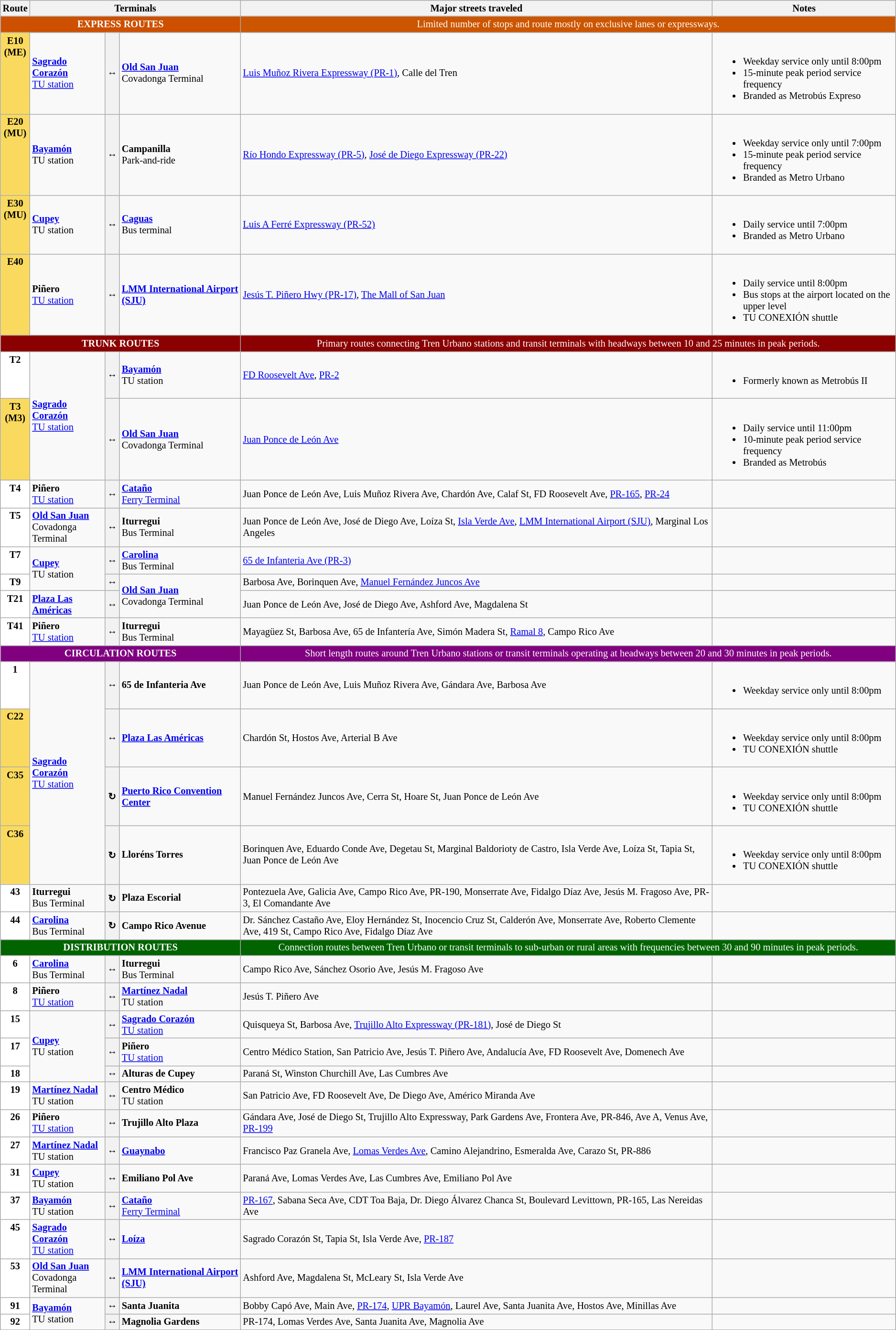<table class=wikitable style="font-size: 85%; " |>
<tr>
<th>Route</th>
<th colspan=3>Terminals</th>
<th>Major streets traveled</th>
<th>Notes</th>
</tr>
<tr>
<td colspan=4; style="background:#CC5000; color:white" align="center"><strong>EXPRESS ROUTES</strong></td>
<td colspan=4; style="background:#CC5500; color:white" align="center">Limited number of stops and route mostly on exclusive lanes or expressways.</td>
</tr>
<tr>
<td style="background:#FADA5E; color:black" align="center" valign=top><div><strong>E10<br>(ME)</strong></div></td>
<td><strong><a href='#'>Sagrado Corazón</a></strong><br><a href='#'>TU station</a></td>
<th><span>↔</span></th>
<td><strong><a href='#'>Old San Juan</a></strong><br>Covadonga Terminal</td>
<td><a href='#'>Luis Muñoz Rivera Expressway (PR-1)</a>, Calle del Tren</td>
<td><br><ul><li>Weekday service only until 8:00pm</li><li>15-minute peak period service frequency</li><li>Branded as Metrobús Expreso</li></ul></td>
</tr>
<tr>
<td style="background:#FADA5E; color:black" align="center" valign=top><div><strong>E20<br>(MU)</strong></div></td>
<td><strong><a href='#'>Bayamón</a></strong><br>TU station</td>
<th><span>↔</span></th>
<td><strong>Campanilla</strong><br>Park-and-ride</td>
<td><a href='#'>Río Hondo Expressway (PR-5)</a>, <a href='#'>José de Diego Expressway (PR-22)</a></td>
<td><br><ul><li>Weekday service only until 7:00pm</li><li>15-minute peak period service frequency</li><li>Branded as Metro Urbano</li></ul></td>
</tr>
<tr>
<td style="background:#FADA5E; color:black" align="center" valign=top><div><strong>E30<br>(MU)</strong></div></td>
<td><strong><a href='#'>Cupey</a></strong><br>TU station</td>
<th><span>↔</span></th>
<td><strong><a href='#'>Caguas</a></strong><br>Bus terminal</td>
<td><a href='#'>Luis A Ferré Expressway (PR-52)</a></td>
<td><br><ul><li>Daily service until 7:00pm</li><li>Branded as Metro Urbano</li></ul></td>
</tr>
<tr>
<td style="background:#FADA5E; color:black" align="center" valign=top><div><strong>E40</strong></div></td>
<td><strong>Piñero</strong><br><a href='#'>TU station</a></td>
<th><span>↔</span></th>
<td><strong><a href='#'>LMM International Airport (SJU)</a></strong></td>
<td><a href='#'>Jesús T. Piñero Hwy (PR-17)</a>, <a href='#'>The Mall of San Juan</a></td>
<td><br><ul><li>Daily service until 8:00pm</li><li>Bus stops at the airport located on the upper level</li><li>TU CONEXIÓN shuttle</li></ul></td>
</tr>
<tr>
<td colspan=4; style="background:#8B0000; color:white" align="center"><strong>TRUNK ROUTES</strong></td>
<td colspan=4; style="background:#8B0000; color:white" align="center">Primary routes connecting Tren Urbano stations and transit terminals with headways between 10 and 25 minutes in peak periods.</td>
</tr>
<tr>
<td style="background:white; color:black" align="center" valign=top><div><strong>T2</strong></div></td>
<td rowspan=2><strong><a href='#'>Sagrado Corazón</a></strong><br><a href='#'>TU station</a></td>
<th><span>↔</span></th>
<td><strong><a href='#'>Bayamón</a></strong><br>TU station</td>
<td><a href='#'>FD Roosevelt Ave</a>, <a href='#'>PR-2</a></td>
<td><br><ul><li>Formerly known as Metrobús II</li></ul></td>
</tr>
<tr>
<td style="background:#FADA5E; color:black" align="center" valign=top><div><strong>T3<br>(M3)</strong></div></td>
<th><span>↔</span></th>
<td><strong><a href='#'>Old San Juan</a></strong><br>Covadonga Terminal</td>
<td><a href='#'>Juan Ponce de León Ave</a></td>
<td><br><ul><li>Daily service until 11:00pm</li><li>10-minute peak period service frequency</li><li>Branded as Metrobús</li></ul></td>
</tr>
<tr>
<td style="background:white; color:black" align="center" valign=top><div><strong>T4</strong></div></td>
<td><strong>Piñero</strong><br><a href='#'>TU station</a></td>
<th><span>↔</span></th>
<td><strong><a href='#'>Cataño</a></strong><br><a href='#'>Ferry Terminal</a></td>
<td>Juan Ponce de León Ave, Luis Muñoz Rivera Ave, Chardón Ave, Calaf St, FD Roosevelt Ave, <a href='#'>PR-165</a>, <a href='#'>PR-24</a></td>
<td></td>
</tr>
<tr>
<td style="background:white; color:black" align="center" valign=top><div><strong>T5</strong></div></td>
<td><strong><a href='#'>Old San Juan</a></strong><br>Covadonga Terminal</td>
<th><span>↔</span></th>
<td><strong>Iturregui</strong><br>Bus Terminal</td>
<td>Juan Ponce de León Ave, José de Diego Ave, Loíza St, <a href='#'>Isla Verde Ave</a>, <a href='#'>LMM International Airport (SJU)</a>, Marginal Los Angeles</td>
<td></td>
</tr>
<tr>
<td style="background:white; color:black" align="center" valign=top><div><strong>T7</strong></div></td>
<td rowspan=2><strong><a href='#'>Cupey</a></strong><br>TU station</td>
<th><span>↔</span></th>
<td><strong><a href='#'>Carolina</a></strong><br>Bus Terminal</td>
<td><a href='#'>65 de Infanteria Ave (PR-3)</a></td>
<td></td>
</tr>
<tr>
<td style="background:white; color:black" align="center" valign=top><div><strong>T9</strong></div></td>
<th><span>↔</span></th>
<td rowspan=2><strong><a href='#'>Old San Juan</a></strong><br>Covadonga Terminal</td>
<td>Barbosa Ave, Borinquen Ave, <a href='#'>Manuel Fernández Juncos Ave</a></td>
<td></td>
</tr>
<tr>
<td style="background:white; color:black" align="center" valign=top><div><strong>T21</strong></div></td>
<td><strong><a href='#'>Plaza Las Américas</a></strong></td>
<th><span>↔</span></th>
<td>Juan Ponce de León Ave, José de Diego Ave, Ashford Ave, Magdalena St</td>
<td></td>
</tr>
<tr>
<td style="background:white; color:black" align="center" valign=top><div><strong>T41</strong></div></td>
<td><strong>Piñero</strong><br><a href='#'>TU station</a></td>
<th><span>↔</span></th>
<td><strong>Iturregui</strong><br>Bus Terminal</td>
<td>Mayagüez St, Barbosa Ave, 65 de Infantería Ave, Simón Madera St, <a href='#'>Ramal 8</a>, Campo Rico Ave</td>
<td></td>
</tr>
<tr>
<td colspan=4; style="background:purple; color:white" align="center"><strong>CIRCULATION ROUTES</strong></td>
<td colspan=4; style="background:purple; color:white" align="center">Short length routes around Tren Urbano stations or transit terminals operating at headways between 20 and 30 minutes in peak periods.</td>
</tr>
<tr>
<td style="background:white; color:black" align="center" valign=top><div><strong>1</strong></div></td>
<td rowspan=4><strong><a href='#'>Sagrado Corazón</a></strong><br><a href='#'>TU station</a></td>
<th><span>↔</span></th>
<td><strong>65 de Infanteria Ave</strong></td>
<td>Juan Ponce de León Ave, Luis Muñoz Rivera Ave, Gándara Ave, Barbosa Ave</td>
<td><br><ul><li>Weekday service only until 8:00pm</li></ul></td>
</tr>
<tr>
<td style="background:#FADA5E; color:black" align="center" valign=top><div><strong>C22</strong></div></td>
<th><span>↔</span></th>
<td><strong><a href='#'>Plaza Las Américas</a></strong></td>
<td>Chardón St, Hostos Ave, Arterial B Ave</td>
<td><br><ul><li>Weekday service only until 8:00pm</li><li>TU CONEXIÓN shuttle</li></ul></td>
</tr>
<tr>
<td style="background:#FADA5E; color:black" align="center" valign=top><div><strong>C35</strong></div></td>
<th><span>↻</span></th>
<td><strong><a href='#'>Puerto Rico Convention Center</a></strong></td>
<td>Manuel Fernández Juncos Ave, Cerra St, Hoare St, Juan Ponce de León Ave</td>
<td><br><ul><li>Weekday service only until 8:00pm</li><li>TU CONEXIÓN shuttle</li></ul></td>
</tr>
<tr>
<td style="background:#FADA5E; color:black" align="center" valign=top><div><strong>C36</strong></div></td>
<th><span>↻</span></th>
<td><strong>Lloréns Torres</strong></td>
<td>Borinquen Ave, Eduardo Conde Ave, Degetau St, Marginal Baldorioty de Castro, Isla Verde Ave, Loíza St, Tapia St, Juan Ponce de León Ave</td>
<td><br><ul><li>Weekday service only until 8:00pm</li><li>TU CONEXIÓN shuttle</li></ul></td>
</tr>
<tr>
<td style="background:white; color:black" align="center" valign=top><div><strong>43</strong></div></td>
<td><strong>Iturregui</strong><br>Bus Terminal</td>
<th><span>↻</span></th>
<td><strong>Plaza Escorial</strong></td>
<td>Pontezuela Ave, Galicia Ave, Campo Rico Ave, PR-190, Monserrate Ave, Fidalgo Díaz Ave, Jesús M. Fragoso Ave, PR-3, El Comandante Ave</td>
<td></td>
</tr>
<tr>
<td style="background:white; color:black" align="center" valign=top><div><strong>44</strong></div></td>
<td><strong><a href='#'>Carolina</a></strong><br>Bus Terminal</td>
<th><span>↻</span></th>
<td><strong>Campo Rico Avenue</strong></td>
<td>Dr. Sánchez Castaño Ave, Eloy Hernández St, Inocencio Cruz St, Calderón Ave, Monserrate Ave, Roberto Clemente Ave, 419 St, Campo Rico Ave, Fidalgo Díaz Ave</td>
<td></td>
</tr>
<tr>
<td colspan=4; style="background:#006400; color:white" align="center"><strong>DISTRIBUTION ROUTES</strong></td>
<td colspan=4; style="background:#006400; color:white" align="center">Connection routes between Tren Urbano or transit terminals to sub-urban or rural areas with frequencies between 30 and 90 minutes in peak periods.</td>
</tr>
<tr>
<td style="background:white; color:black" align="center" valign=top><div><strong>6</strong></div></td>
<td><strong><a href='#'>Carolina</a></strong><br>Bus Terminal</td>
<th><span>↔</span></th>
<td><strong>Iturregui</strong><br>Bus Terminal</td>
<td>Campo Rico Ave, Sánchez Osorio Ave, Jesús M. Fragoso Ave</td>
<td></td>
</tr>
<tr>
<td style="background:white; color:black" align="center" valign=top><div><strong>8</strong></div></td>
<td><strong>Piñero</strong><br><a href='#'>TU station</a></td>
<th><span>↔</span></th>
<td><strong><a href='#'>Martínez Nadal</a></strong><br>TU station</td>
<td>Jesús T. Piñero Ave</td>
<td></td>
</tr>
<tr>
<td style="background:white; color:black" align="center" valign=top><div><strong>15</strong></div></td>
<td rowspan=3><strong><a href='#'>Cupey</a></strong><br>TU station</td>
<th><span>↔</span></th>
<td><strong><a href='#'>Sagrado Corazón</a></strong><br><a href='#'>TU station</a></td>
<td>Quisqueya St, Barbosa Ave, <a href='#'>Trujillo Alto Expressway (PR-181)</a>, José de Diego St</td>
<td></td>
</tr>
<tr>
<td style="background:white; color:black" align="center" valign=top><div><strong>17</strong></div></td>
<th><span>↔</span></th>
<td><strong>Piñero</strong><br><a href='#'>TU station</a></td>
<td>Centro Médico Station, San Patricio Ave, Jesús T. Piñero Ave, Andalucía Ave, FD Roosevelt Ave, Domenech Ave</td>
<td></td>
</tr>
<tr>
<td style="background:white; color:black" align="center" valign=top><div><strong>18</strong></div></td>
<th><span>↔</span></th>
<td><strong>Alturas de Cupey</strong></td>
<td>Paraná St, Winston Churchill Ave, Las Cumbres Ave</td>
<td></td>
</tr>
<tr>
<td style="background:white; color:black" align="center" valign=top><div><strong>19</strong></div></td>
<td><strong><a href='#'>Martínez Nadal</a></strong><br>TU station</td>
<th><span>↔</span></th>
<td><strong>Centro Médico</strong><br>TU station</td>
<td>San Patricio Ave, FD Roosevelt Ave, De Diego Ave, Américo Miranda Ave</td>
<td></td>
</tr>
<tr>
<td style="background:white; color:black" align="center" valign=top><div><strong>26</strong></div></td>
<td><strong>Piñero</strong><br><a href='#'>TU station</a></td>
<th><span>↔</span></th>
<td><strong>Trujillo Alto Plaza</strong></td>
<td>Gándara Ave, José de Diego St, Trujillo Alto Expressway, Park Gardens Ave, Frontera Ave, PR-846, Ave A, Venus Ave, <a href='#'>PR-199</a></td>
<td></td>
</tr>
<tr>
<td style="background:white; color:black" align="center" valign=top><div><strong>27</strong></div></td>
<td><strong><a href='#'>Martínez Nadal</a></strong><br>TU station</td>
<th><span>↔</span></th>
<td><strong><a href='#'>Guaynabo</a></strong></td>
<td>Francisco Paz Granela Ave, <a href='#'>Lomas Verdes Ave</a>, Camino Alejandrino, Esmeralda Ave, Carazo St, PR-886</td>
<td></td>
</tr>
<tr>
<td style="background:white; color:black" align="center" valign=top><div><strong>31</strong></div></td>
<td><strong><a href='#'>Cupey</a></strong><br>TU station</td>
<th><span>↔</span></th>
<td><strong>Emiliano Pol Ave</strong></td>
<td>Paraná Ave, Lomas Verdes Ave, Las Cumbres Ave, Emiliano Pol Ave</td>
<td></td>
</tr>
<tr>
<td style="background:white; color:black" align="center" valign=top><div><strong>37</strong></div></td>
<td><strong><a href='#'>Bayamón</a></strong><br>TU station</td>
<th><span>↔</span></th>
<td><strong><a href='#'>Cataño</a></strong><br><a href='#'>Ferry Terminal</a></td>
<td><a href='#'>PR-167</a>, Sabana Seca Ave, CDT Toa Baja, Dr. Diego Álvarez Chanca St, Boulevard Levittown, PR-165, Las Nereidas Ave</td>
<td></td>
</tr>
<tr>
<td style="background:white; color:black" align="center" valign=top><div><strong>45</strong></div></td>
<td><strong><a href='#'>Sagrado Corazón</a></strong><br><a href='#'>TU station</a></td>
<th><span>↔</span></th>
<td><strong><a href='#'>Loíza</a></strong></td>
<td>Sagrado Corazón St, Tapia St, Isla Verde Ave, <a href='#'>PR-187</a></td>
<td></td>
</tr>
<tr>
<td style="background:white; color:black" align="center" valign=top><div><strong>53</strong></div></td>
<td><strong><a href='#'>Old San Juan</a></strong><br>Covadonga Terminal</td>
<th><span>↔</span></th>
<td><strong><a href='#'>LMM International Airport (SJU)</a></strong></td>
<td>Ashford Ave, Magdalena St, McLeary St, Isla Verde Ave</td>
<td></td>
</tr>
<tr>
<td style="background:white; color:black" align="center" valign=top><div><strong>91</strong></div></td>
<td rowspan=2><strong><a href='#'>Bayamón</a></strong><br>TU station</td>
<th><span>↔</span></th>
<td><strong>Santa Juanita</strong></td>
<td>Bobby Capó Ave, Main Ave, <a href='#'>PR-174</a>, <a href='#'>UPR Bayamón</a>, Laurel Ave, Santa Juanita Ave, Hostos Ave, Minillas Ave</td>
<td></td>
</tr>
<tr>
<td style="background:white; color:black" align="center" valign=top><div><strong>92</strong></div></td>
<th><span>↔</span></th>
<td><strong>Magnolia Gardens</strong></td>
<td>PR-174, Lomas Verdes Ave, Santa Juanita Ave, Magnolia Ave</td>
<td></td>
</tr>
<tr>
</tr>
</table>
